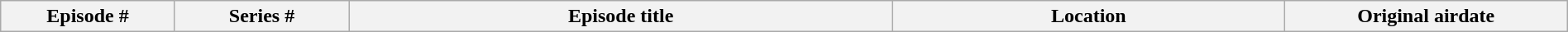<table class="wikitable plainrowheaders" style="width:100%; margin:auto;">
<tr>
<th width="8%">Episode #</th>
<th width="8%">Series #</th>
<th width="25%">Episode title</th>
<th width="18%">Location</th>
<th width="13%">Original airdate<br></th>
</tr>
</table>
